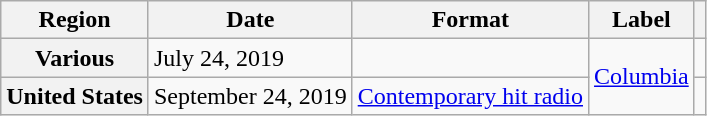<table class="wikitable plainrowheaders">
<tr>
<th scope="col">Region</th>
<th scope="col">Date</th>
<th scope="col">Format</th>
<th scope="col">Label</th>
<th scope="col"></th>
</tr>
<tr>
<th scope="row">Various</th>
<td>July 24, 2019</td>
<td></td>
<td rowspan="2"><a href='#'>Columbia</a></td>
<td></td>
</tr>
<tr>
<th scope="row">United States</th>
<td>September 24, 2019</td>
<td {{hlist><a href='#'>Contemporary hit radio</a></td>
<td></td>
</tr>
</table>
